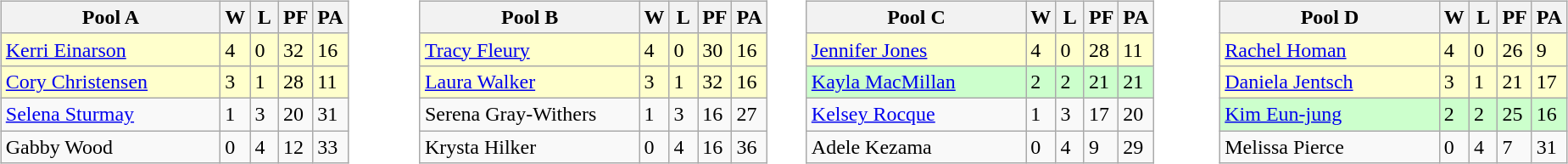<table table>
<tr>
<td valign=top width=10%><br><table class=wikitable>
<tr>
<th width=165>Pool A</th>
<th width=15>W</th>
<th width=15>L</th>
<th width=15>PF</th>
<th width=15>PA</th>
</tr>
<tr bgcolor=#ffffcc>
<td> <a href='#'>Kerri Einarson</a></td>
<td>4</td>
<td>0</td>
<td>32</td>
<td>16</td>
</tr>
<tr bgcolor=#ffffcc>
<td> <a href='#'>Cory Christensen</a></td>
<td>3</td>
<td>1</td>
<td>28</td>
<td>11</td>
</tr>
<tr>
<td> <a href='#'>Selena Sturmay</a></td>
<td>1</td>
<td>3</td>
<td>20</td>
<td>31</td>
</tr>
<tr>
<td> Gabby Wood</td>
<td>0</td>
<td>4</td>
<td>12</td>
<td>33</td>
</tr>
</table>
</td>
<td valign=top width=10%><br><table class=wikitable>
<tr>
<th width=165>Pool B</th>
<th width=15>W</th>
<th width=15>L</th>
<th width=15>PF</th>
<th width=15>PA</th>
</tr>
<tr bgcolor=#ffffcc>
<td> <a href='#'>Tracy Fleury</a></td>
<td>4</td>
<td>0</td>
<td>30</td>
<td>16</td>
</tr>
<tr bgcolor=#ffffcc>
<td> <a href='#'>Laura Walker</a></td>
<td>3</td>
<td>1</td>
<td>32</td>
<td>16</td>
</tr>
<tr>
<td> Serena Gray-Withers</td>
<td>1</td>
<td>3</td>
<td>16</td>
<td>27</td>
</tr>
<tr>
<td> Krysta Hilker</td>
<td>0</td>
<td>4</td>
<td>16</td>
<td>36</td>
</tr>
</table>
</td>
<td valign=top width=10%><br><table class=wikitable>
<tr>
<th width=165>Pool C</th>
<th width=15>W</th>
<th width=15>L</th>
<th width=15>PF</th>
<th width=15>PA</th>
</tr>
<tr bgcolor=#ffffcc>
<td> <a href='#'>Jennifer Jones</a></td>
<td>4</td>
<td>0</td>
<td>28</td>
<td>11</td>
</tr>
<tr bgcolor=#ccffcc>
<td> <a href='#'>Kayla MacMillan</a></td>
<td>2</td>
<td>2</td>
<td>21</td>
<td>21</td>
</tr>
<tr>
<td> <a href='#'>Kelsey Rocque</a></td>
<td>1</td>
<td>3</td>
<td>17</td>
<td>20</td>
</tr>
<tr>
<td> Adele Kezama</td>
<td>0</td>
<td>4</td>
<td>9</td>
<td>29</td>
</tr>
</table>
</td>
<td valign=top width=10%><br><table class=wikitable>
<tr>
<th width=165>Pool D</th>
<th width=15>W</th>
<th width=15>L</th>
<th width=15>PF</th>
<th width=15>PA</th>
</tr>
<tr bgcolor=#ffffcc>
<td> <a href='#'>Rachel Homan</a></td>
<td>4</td>
<td>0</td>
<td>26</td>
<td>9</td>
</tr>
<tr bgcolor=#ffffcc>
<td> <a href='#'>Daniela Jentsch</a></td>
<td>3</td>
<td>1</td>
<td>21</td>
<td>17</td>
</tr>
<tr bgcolor=#ccffcc>
<td> <a href='#'>Kim Eun-jung</a></td>
<td>2</td>
<td>2</td>
<td>25</td>
<td>16</td>
</tr>
<tr>
<td> Melissa Pierce</td>
<td>0</td>
<td>4</td>
<td>7</td>
<td>31</td>
</tr>
</table>
</td>
</tr>
</table>
